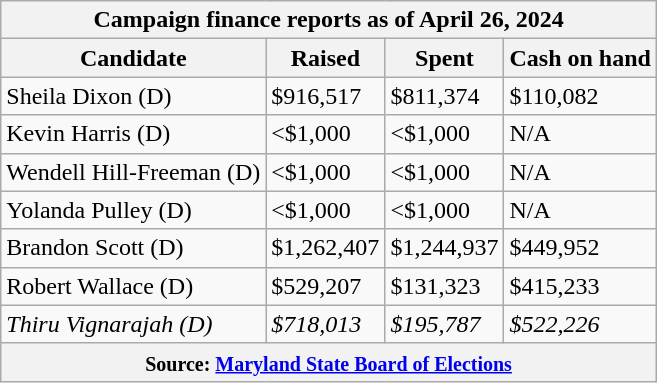<table class="wikitable sortable">
<tr>
<th colspan=4>Campaign finance reports as of April 26, 2024</th>
</tr>
<tr style="text-align:center;">
<th>Candidate</th>
<th>Raised</th>
<th>Spent</th>
<th>Cash on hand</th>
</tr>
<tr>
<td>Sheila Dixon (D)</td>
<td>$916,517</td>
<td>$811,374</td>
<td>$110,082</td>
</tr>
<tr>
<td>Kevin Harris (D)</td>
<td data-sort-value=$1><$1,000</td>
<td data-sort-value=$1><$1,000</td>
<td data-sort-value=$1>N/A</td>
</tr>
<tr>
<td>Wendell Hill-Freeman (D)</td>
<td data-sort-value=$1><$1,000</td>
<td data-sort-value=$1><$1,000</td>
<td data-sort-value=$1>N/A</td>
</tr>
<tr>
<td>Yolanda Pulley (D)</td>
<td data-sort-value=$1><$1,000</td>
<td data-sort-value=$1><$1,000</td>
<td data-sort-value=$1>N/A</td>
</tr>
<tr>
<td>Brandon Scott (D)</td>
<td>$1,262,407</td>
<td>$1,244,937</td>
<td>$449,952</td>
</tr>
<tr>
<td>Robert Wallace (D)</td>
<td>$529,207</td>
<td>$131,323</td>
<td>$415,233</td>
</tr>
<tr>
<td><em>Thiru Vignarajah (D)</em></td>
<td><em>$718,013</em></td>
<td><em>$195,787</em></td>
<td><em>$522,226</em></td>
</tr>
<tr>
<th colspan="4"><small>Source: <a href='#'>Maryland State Board of Elections</a></small></th>
</tr>
</table>
